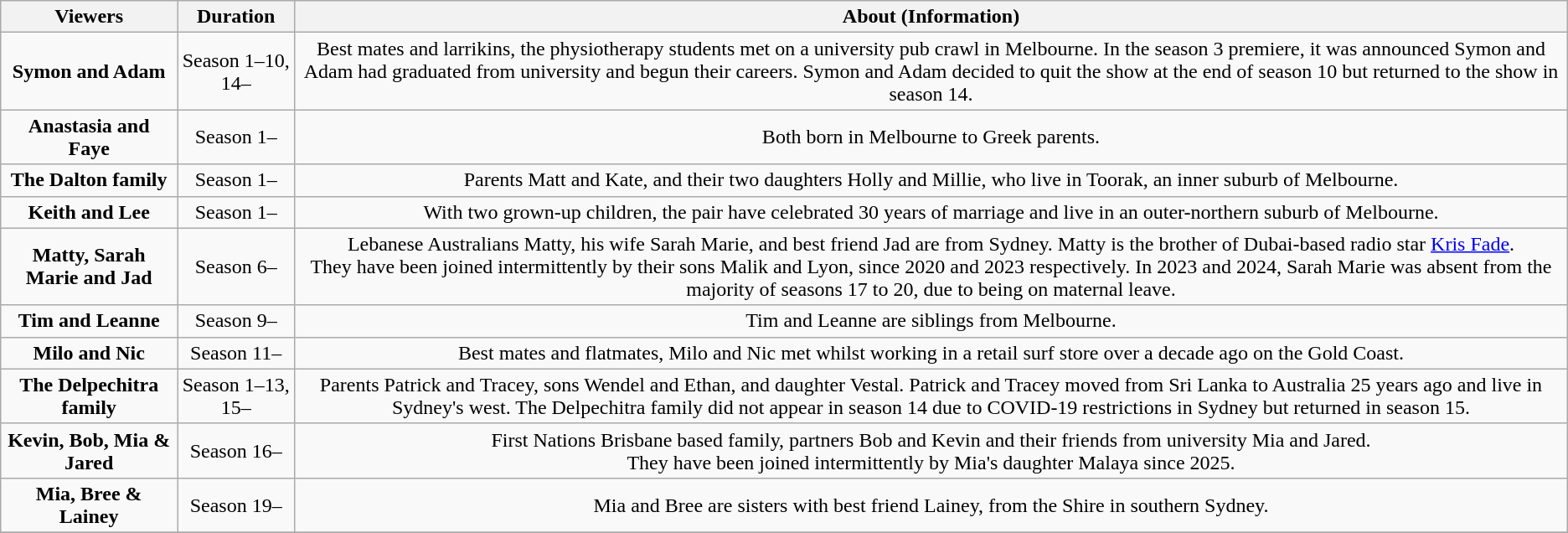<table class="wikitable sortable" style="text-align:center;">
<tr>
<th>Viewers</th>
<th>Duration</th>
<th>About (Information)</th>
</tr>
<tr>
<td><strong>Symon and Adam</strong></td>
<td>Season 1–10, 14–</td>
<td>Best mates and larrikins, the physiotherapy students met on a university pub crawl in Melbourne. In the season 3 premiere, it was announced Symon and Adam had graduated from university and begun their careers. Symon and Adam decided to quit the show at the end of season 10 but returned to the show in season 14.</td>
</tr>
<tr>
<td><strong>Anastasia and Faye</strong></td>
<td>Season 1–</td>
<td>Both born in Melbourne to Greek parents.</td>
</tr>
<tr>
<td><strong>The Dalton family</strong></td>
<td>Season 1–</td>
<td>Parents Matt and Kate, and their two daughters Holly and Millie, who live in Toorak, an inner suburb of Melbourne.</td>
</tr>
<tr>
<td><strong>Keith and Lee</strong></td>
<td>Season 1–</td>
<td>With two grown-up children, the pair have celebrated 30 years of marriage and live in an outer-northern suburb of Melbourne.</td>
</tr>
<tr>
<td><strong>Matty, Sarah Marie and Jad</strong></td>
<td>Season 6–</td>
<td>Lebanese Australians Matty, his wife Sarah Marie, and best friend Jad are from Sydney. Matty is the brother of Dubai-based radio star <a href='#'>Kris Fade</a>.<br>They have been joined intermittently by their sons Malik and Lyon, since 2020 and 2023 respectively. In 2023 and 2024, Sarah Marie was absent from the majority of seasons 17 to 20, due to being on maternal leave.</td>
</tr>
<tr>
<td><strong>Tim and Leanne</strong></td>
<td>Season 9–</td>
<td>Tim and Leanne are siblings from Melbourne.</td>
</tr>
<tr>
<td><strong>Milo and Nic</strong></td>
<td>Season 11–</td>
<td>Best mates and flatmates, Milo and Nic met whilst working in a retail surf store over a decade ago on the Gold Coast.</td>
</tr>
<tr>
<td><strong>The Delpechitra family</strong></td>
<td>Season 1–13, 15–</td>
<td>Parents Patrick and Tracey, sons Wendel and Ethan, and daughter Vestal. Patrick and Tracey moved from Sri Lanka to Australia 25 years ago and live in Sydney's west. The Delpechitra family did not appear in season 14 due to COVID-19 restrictions in Sydney but returned in season 15.</td>
</tr>
<tr>
<td><strong>Kevin, Bob, Mia & Jared</strong></td>
<td>Season 16–</td>
<td>First Nations Brisbane based family, partners Bob and Kevin and their friends from university Mia and Jared.<br>They have been joined intermittently by Mia's daughter Malaya since 2025.</td>
</tr>
<tr>
<td><strong>Mia, Bree & Lainey</strong></td>
<td>Season 19–</td>
<td>Mia and Bree are sisters with best friend Lainey, from the Shire in southern Sydney.</td>
</tr>
<tr>
</tr>
</table>
